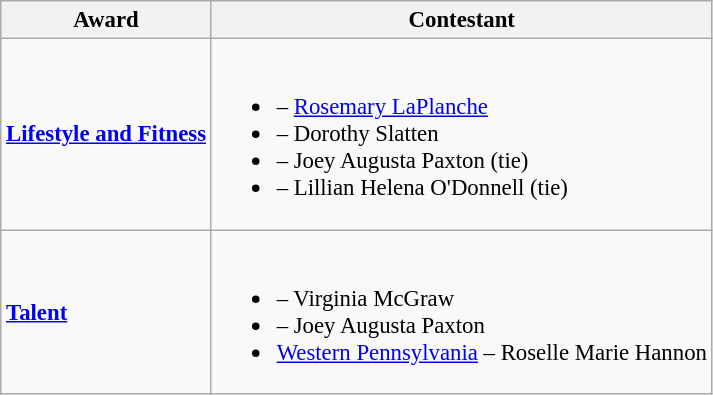<table class="wikitable sortable" style="font-size: 95%;">
<tr>
<th>Award</th>
<th>Contestant</th>
</tr>
<tr>
<td><strong><a href='#'>Lifestyle and Fitness</a></strong></td>
<td><br><ul><li> – <a href='#'>Rosemary LaPlanche</a></li><li> – Dorothy Slatten</li><li> – Joey Augusta Paxton (tie)</li><li> – Lillian Helena O'Donnell (tie)</li></ul></td>
</tr>
<tr>
<td><strong><a href='#'>Talent</a></strong></td>
<td><br><ul><li> – Virginia McGraw</li><li> – Joey Augusta Paxton</li><li> <a href='#'>Western Pennsylvania</a> – Roselle Marie Hannon</li></ul></td>
</tr>
</table>
